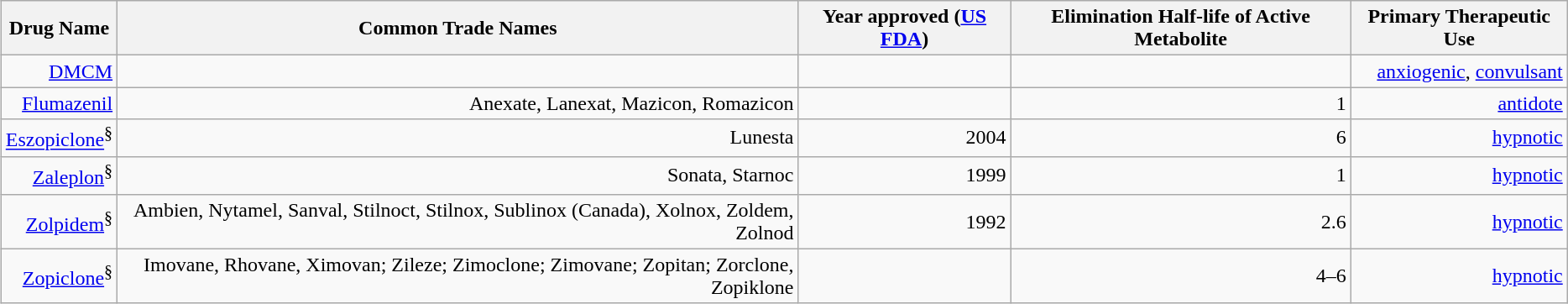<table class="wikitable sortable" style="float:center; margin-left:3px;text-size:100%; text-align:right">
<tr>
<th>Drug Name</th>
<th>Common Trade Names</th>
<th>Year approved (<a href='#'>US FDA</a>)</th>
<th>Elimination Half-life of Active Metabolite </th>
<th>Primary Therapeutic Use</th>
</tr>
<tr>
<td><a href='#'>DMCM</a></td>
<td></td>
<td></td>
<td></td>
<td><a href='#'>anxiogenic</a>, <a href='#'>convulsant</a></td>
</tr>
<tr>
<td><a href='#'>Flumazenil</a></td>
<td>Anexate, Lanexat, Mazicon, Romazicon</td>
<td></td>
<td>1</td>
<td><a href='#'>antidote</a></td>
</tr>
<tr>
<td><a href='#'>Eszopiclone</a><sup>§</sup></td>
<td>Lunesta</td>
<td>2004</td>
<td>6</td>
<td><a href='#'>hypnotic</a></td>
</tr>
<tr>
<td><a href='#'>Zaleplon</a><sup>§</sup></td>
<td>Sonata, Starnoc</td>
<td>1999</td>
<td>1</td>
<td><a href='#'>hypnotic</a></td>
</tr>
<tr>
<td><a href='#'>Zolpidem</a><sup>§</sup></td>
<td>Ambien, Nytamel, Sanval, Stilnoct, Stilnox, Sublinox (Canada), Xolnox, Zoldem, Zolnod</td>
<td>1992</td>
<td>2.6</td>
<td><a href='#'>hypnotic</a></td>
</tr>
<tr>
<td><a href='#'>Zopiclone</a><sup>§</sup></td>
<td>Imovane, Rhovane, Ximovan; Zileze; Zimoclone; Zimovane; Zopitan; Zorclone, Zopiklone</td>
<td></td>
<td>4–6</td>
<td><a href='#'>hypnotic</a></td>
</tr>
</table>
